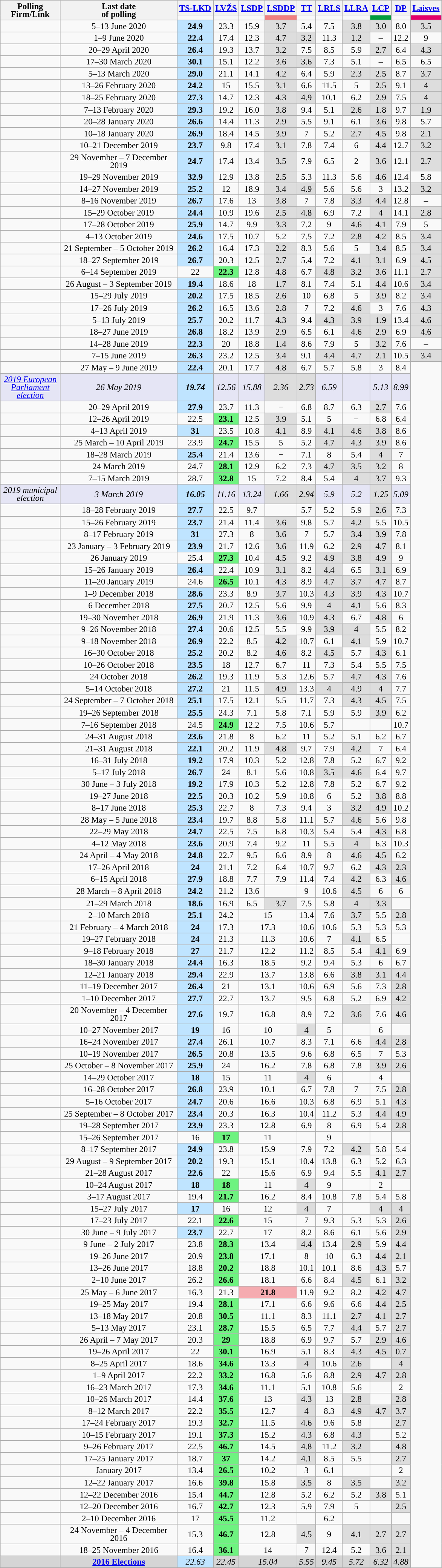<table class="wikitable" style="text-align:center;font-size:95%;line-height:14px;">
<tr>
<th style="width:99px;" rowspan=2>Polling Firm/Link</th>
<th style="width:200px;" rowspan=2>Last date<br>of polling</th>
<th class="unsortable"><a href='#'>TS-LKD</a></th>
<th class="unsortable"><a href='#'>LVŽS</a></th>
<th class="unsortable"><a href='#'>LSDP</a></th>
<th class="unsortable"><a href='#'>LSDDP</a></th>
<th class="unsortable"><a href='#'>TT</a></th>
<th class="unsortable"><a href='#'>LRLS</a></th>
<th class="unsortable"><a href='#'>LLRA</a></th>
<th class="unsortable"><a href='#'>LCP</a></th>
<th class="unsortable"><a href='#'>DP</a></th>
<th class="unsortable"><a href='#'>Laisves</a></th>
</tr>
<tr>
<td style="background:"></td>
<td style="background:"></td>
<td style="background:"></td>
<td style="background:#F08080"></td>
<td style="background:"></td>
<td style="background:"></td>
<td style="background:"></td>
<td style="background:#009C3D"></td>
<td style="background:"></td>
<td style="background:#E3006B; width:40px;"></td>
</tr>
<tr>
<td></td>
<td>5–13 June 2020</td>
<td bgcolor="#BFE4FF"><strong>24.9</strong></td>
<td>23.3</td>
<td>15.9</td>
<td style="background:#DDDDDD">3.7</td>
<td>5.4</td>
<td>7.5</td>
<td style="background:#DDDDDD">3.8</td>
<td style="background:#DDDDDD">3.0</td>
<td>8.0</td>
<td style="background:#DDDDDD">3.5</td>
</tr>
<tr>
<td></td>
<td>1–9 June 2020</td>
<td bgcolor="#BFE4FF"><strong>22.4</strong></td>
<td>17.4</td>
<td>12.3</td>
<td style="background:#DDDDDD">4.7</td>
<td style="background:#DDDDDD">3.2</td>
<td>11.3</td>
<td style="background:#DDDDDD">1.2</td>
<td>–</td>
<td>12.2</td>
<td>9</td>
</tr>
<tr>
<td></td>
<td>20–29 April 2020</td>
<td bgcolor="#BFE4FF"><strong>26.4</strong></td>
<td>19.3</td>
<td>13.7</td>
<td style="background:#DDDDDD">3.2</td>
<td>7.5</td>
<td>8.5</td>
<td>5.9</td>
<td style="background:#DDDDDD">2.7</td>
<td>6.4</td>
<td style="background:#DDDDDD">4.3</td>
</tr>
<tr>
<td></td>
<td>17–30 March 2020</td>
<td bgcolor="#BFE4FF"><strong>30.1</strong></td>
<td>15.1</td>
<td>12.2</td>
<td style="background:#DDDDDD">3.6</td>
<td style="background:#DDDDDD">3.6</td>
<td>7.3</td>
<td>5.1</td>
<td>–</td>
<td>6.5</td>
<td>6.5</td>
</tr>
<tr>
<td></td>
<td>5–13 March 2020</td>
<td bgcolor="#BFE4FF"><strong>29.0</strong></td>
<td>21.1</td>
<td>14.1</td>
<td style="background:#DDDDDD">4.2</td>
<td>6.4</td>
<td>5.9</td>
<td style="background:#DDDDDD">2.3</td>
<td style="background:#DDDDDD">2.5</td>
<td>8.7</td>
<td style="background:#DDDDDD">3.7</td>
</tr>
<tr>
<td></td>
<td>13–26 February 2020</td>
<td bgcolor="#BFE4FF"><strong>24.2</strong></td>
<td>15</td>
<td>15.5</td>
<td style="background:#DDDDDD">3.1</td>
<td>6.6</td>
<td>11.5</td>
<td>5</td>
<td style="background:#DDDDDD">2.5</td>
<td>9.1</td>
<td style="background:#DDDDDD">4</td>
</tr>
<tr>
<td></td>
<td>18–25 February 2020</td>
<td bgcolor="#BFE4FF"><strong>27.3</strong></td>
<td>14.7</td>
<td>12.3</td>
<td style="background:#DDDDDD">4.3</td>
<td style="background:#DDDDDD">4.9</td>
<td>10.1</td>
<td>6.2</td>
<td style="background:#DDDDDD">2.9</td>
<td>7.5</td>
<td style="background:#DDDDDD">4</td>
</tr>
<tr>
<td></td>
<td>7–13 February 2020</td>
<td bgcolor="#BFE4FF"><strong>29.3</strong></td>
<td>19.2</td>
<td>16.0</td>
<td style="background:#DDDDDD">3.8</td>
<td>9.4</td>
<td>5.1</td>
<td style="background:#DDDDDD">2.6</td>
<td style="background:#DDDDDD">1.8</td>
<td>9.7</td>
<td style="background:#DDDDDD">1.9</td>
</tr>
<tr>
<td></td>
<td>20–28 January 2020</td>
<td bgcolor="#BFE4FF"><strong>26.6</strong></td>
<td>14.4</td>
<td>11.3</td>
<td style="background:#DDDDDD">2.9</td>
<td>5.5</td>
<td>9.1</td>
<td>6.1</td>
<td style="background:#DDDDDD">3.6</td>
<td>9.8</td>
<td>5.7</td>
</tr>
<tr>
<td></td>
<td>10–18 January 2020</td>
<td bgcolor="#BFE4FF"><strong>26.9</strong></td>
<td>18.4</td>
<td>14.5</td>
<td style="background:#DDDDDD">3.9</td>
<td>7</td>
<td>5.2</td>
<td style="background:#DDDDDD">2.7</td>
<td style="background:#DDDDDD">4.5</td>
<td>9.8</td>
<td style="background:#DDDDDD">2.1</td>
</tr>
<tr>
<td></td>
<td>10–21 December 2019</td>
<td bgcolor="#BFE4FF"><strong>23.7</strong></td>
<td>9.8</td>
<td>17.4</td>
<td style="background:#DDDDDD">3.1</td>
<td>7.8</td>
<td>7.4</td>
<td>6</td>
<td style="background:#DDDDDD">4.4</td>
<td>12.7</td>
<td style="background:#DDDDDD">3.2</td>
</tr>
<tr>
<td></td>
<td>29 November – 7 December 2019</td>
<td bgcolor="#BFE4FF"><strong>24.7</strong></td>
<td>17.4</td>
<td>13.4</td>
<td style="background:#DDDDDD">3.5</td>
<td>7.9</td>
<td>6.5</td>
<td>2</td>
<td style="background:#DDDDDD">3.6</td>
<td>12.1</td>
<td style="background:#DDDDDD">2.7</td>
</tr>
<tr>
<td></td>
<td>19–29 November 2019</td>
<td bgcolor="#BFE4FF"><strong>32.9</strong></td>
<td>12.9</td>
<td>13.8</td>
<td style="background:#DDDDDD">2.5</td>
<td>5.3</td>
<td>11.3</td>
<td>5.6</td>
<td style="background:#DDDDDD">4.6</td>
<td>12.4</td>
<td>5.8</td>
</tr>
<tr>
<td></td>
<td>14–27 November 2019</td>
<td bgcolor="#BFE4FF"><strong>25.2</strong></td>
<td>12</td>
<td>18.9</td>
<td style="background:#DDDDDD">3.4</td>
<td style="background:#DDDDDD">4.9</td>
<td>5.6</td>
<td>5.6</td>
<td>3</td>
<td>13.2</td>
<td style="background:#DDDDDD">3.2</td>
</tr>
<tr>
<td></td>
<td>8–16 November 2019</td>
<td bgcolor="#BFE4FF"><strong>26.7</strong></td>
<td>17.6</td>
<td>13</td>
<td style="background:#DDDDDD">3.8</td>
<td>7</td>
<td>7.8</td>
<td style="background:#DDDDDD">3.3</td>
<td style="background:#DDDDDD">4.4</td>
<td>12.8</td>
<td>–</td>
</tr>
<tr>
<td></td>
<td>15–29 October 2019</td>
<td bgcolor="#BFE4FF"><strong>24.4</strong></td>
<td>10.9</td>
<td>19.6</td>
<td style="background:#DDDDDD">2.5</td>
<td style="background:#DDDDDD">4.8</td>
<td>6.9</td>
<td>7.2</td>
<td style="background:#DDDDDD">4</td>
<td>14.1</td>
<td style="background:#DDDDDD">2.8</td>
</tr>
<tr>
<td></td>
<td>17–28 October 2019</td>
<td bgcolor="#BFE4FF"><strong>25.9</strong></td>
<td>14.7</td>
<td>9.9</td>
<td style="background:#DDDDDD">3.3</td>
<td>7.2</td>
<td>9</td>
<td style="background:#DDDDDD">4.6</td>
<td style="background:#DDDDDD">4.1</td>
<td>7.9</td>
<td>5</td>
</tr>
<tr>
<td></td>
<td>4–13 October 2019</td>
<td bgcolor="#BFE4FF"><strong>24.6</strong></td>
<td>17.5</td>
<td>10.7</td>
<td>5.2</td>
<td>7.5</td>
<td>7.2</td>
<td style="background:#DDDDDD">2.8</td>
<td style="background:#DDDDDD">4.2</td>
<td>8.5</td>
<td style="background:#DDDDDD">3.4</td>
</tr>
<tr>
<td></td>
<td>21 September – 5 October 2019</td>
<td bgcolor="#BFE4FF"><strong>26.2</strong></td>
<td>16.4</td>
<td>17.3</td>
<td style="background:#DDDDDD">2.2</td>
<td>8.3</td>
<td>5.6</td>
<td>5</td>
<td style="background:#DDDDDD">3.4</td>
<td>8.5</td>
<td style="background:#DDDDDD">3.4</td>
</tr>
<tr>
<td></td>
<td>18–27 September 2019</td>
<td bgcolor="#BFE4FF"><strong>26.7</strong></td>
<td>20.3</td>
<td>12.5</td>
<td style="background:#DDDDDD">2.7</td>
<td>5.4</td>
<td>7.2</td>
<td style="background:#DDDDDD">4.1</td>
<td style="background:#DDDDDD">3.1</td>
<td>6.9</td>
<td style="background:#DDDDDD">4.5</td>
</tr>
<tr>
<td></td>
<td>6–14 September 2019</td>
<td>22</td>
<td bgcolor="#6EF380"><strong>22.3</strong></td>
<td>12.8</td>
<td style="background:#DDDDDD">4.8</td>
<td>6.7</td>
<td style="background:#DDDDDD">4.8</td>
<td style="background:#DDDDDD">3.2</td>
<td style="background:#DDDDDD">3.6</td>
<td>11.1</td>
<td style="background:#DDDDDD">2.7</td>
</tr>
<tr>
<td></td>
<td>26 August – 3 September 2019</td>
<td bgcolor="#BFE4FF"><strong>19.4</strong></td>
<td>18.6</td>
<td>18</td>
<td style="background:#DDDDDD">1.7</td>
<td>8.1</td>
<td>7.4</td>
<td>5.1</td>
<td style="background:#DDDDDD">4.4</td>
<td>10.6</td>
<td style="background:#DDDDDD">3.4</td>
</tr>
<tr>
<td></td>
<td>15–29 July 2019</td>
<td bgcolor="#BFE4FF"><strong>20.2</strong></td>
<td>17.5</td>
<td>18.5</td>
<td style="background:#DDDDDD">2.6</td>
<td>10</td>
<td>6.8</td>
<td>5</td>
<td style="background:#DDDDDD">3.9</td>
<td>8.2</td>
<td style="background:#DDDDDD">3.4</td>
</tr>
<tr>
<td></td>
<td>17–26 July 2019</td>
<td bgcolor="#BFE4FF"><strong>26.2</strong></td>
<td>16.5</td>
<td>13.6</td>
<td style="background:#DDDDDD">2.8</td>
<td>7</td>
<td>7.2</td>
<td style="background:#DDDDDD">4.6</td>
<td>3</td>
<td>7.6</td>
<td style="background:#DDDDDD">4.3</td>
</tr>
<tr>
<td></td>
<td>5–13 July 2019</td>
<td bgcolor="#BFE4FF"><strong>25.7</strong></td>
<td>20.2</td>
<td>11.7</td>
<td style="background:#DDDDDD">4.3</td>
<td>9.4</td>
<td style="background:#DDDDDD">4.3</td>
<td style="background:#DDDDDD">3.9</td>
<td style="background:#DDDDDD">1.9</td>
<td>13.4</td>
<td style="background:#DDDDDD">4.6</td>
</tr>
<tr>
<td></td>
<td>18–27 June 2019</td>
<td bgcolor="#BFE4FF"><strong>26.8</strong></td>
<td>18.2</td>
<td>13.9</td>
<td style="background:#DDDDDD">2.9</td>
<td>6.5</td>
<td>6.1</td>
<td style="background:#DDDDDD">4.6</td>
<td style="background:#DDDDDD">2.9</td>
<td>6.9</td>
<td style="background:#DDDDDD">4.6</td>
</tr>
<tr>
<td></td>
<td>14–28 June 2019</td>
<td bgcolor="#BFE4FF"><strong>22.3</strong></td>
<td>20</td>
<td>18.8</td>
<td style="background:#DDDDDD">1.4</td>
<td>8.6</td>
<td>7.9</td>
<td>5</td>
<td style="background:#DDDDDD">3.2</td>
<td>7.6</td>
<td>–</td>
</tr>
<tr>
<td></td>
<td>7–15 June 2019</td>
<td bgcolor="#BFE4FF"><strong>26.3</strong></td>
<td>23.2</td>
<td>12.5</td>
<td style="background:#DDDDDD">3.4</td>
<td>9.1</td>
<td style="background:#DDDDDD">4.4</td>
<td style="background:#DDDDDD">4.7</td>
<td style="background:#DDDDDD">2.1</td>
<td>10.5</td>
<td style="background:#DDDDDD">3.4</td>
</tr>
<tr>
<td></td>
<td>27 May – 9 June 2019</td>
<td bgcolor="#BFE4FF"><strong>22.4</strong></td>
<td>20.1</td>
<td>17.7</td>
<td style="background:#DDDDDD">4.8</td>
<td>6.7</td>
<td>5.7</td>
<td>5.8</td>
<td>3</td>
<td>8.4</td>
</tr>
<tr>
</tr>
<tr style="background:#E5E5F5;font-style:italic;">
<td><a href='#'>2019 European Parliament election</a></td>
<td>26 May 2019</td>
<td bgcolor="#BFE4FF"><strong>19.74</strong></td>
<td>12.56</td>
<td>15.88</td>
<td style="background:#DDDDDD">2.36</td>
<td style="background:#DDDDDD">2.73</td>
<td>6.59</td>
<td></td>
<td>5.13</td>
<td>8.99</td>
</tr>
<tr>
<td></td>
<td>20–29 April 2019</td>
<td bgcolor="#BFE4FF"><strong>27.9</strong></td>
<td>23.7</td>
<td>11.3</td>
<td>−</td>
<td>6.8</td>
<td>8.7</td>
<td>6.3</td>
<td style="background:#DDDDDD">2.7</td>
<td>7.6</td>
</tr>
<tr>
<td></td>
<td>12–26 April 2019</td>
<td>22.5</td>
<td bgcolor="#6EF380"><strong>23.1</strong></td>
<td>12.5</td>
<td style="background:#DDDDDD">3.9</td>
<td>5.1</td>
<td>5</td>
<td>−</td>
<td>6.8</td>
<td>6.4</td>
</tr>
<tr>
<td></td>
<td>4–13 April 2019</td>
<td bgcolor="#BFE4FF"><strong>31</strong></td>
<td>23.5</td>
<td>10.8</td>
<td style="background:#DDDDDD">4.1</td>
<td>8.9</td>
<td style="background:#DDDDDD">4.1</td>
<td style="background:#DDDDDD">4.6</td>
<td style="background:#DDDDDD">3.8</td>
<td>8.6</td>
</tr>
<tr>
<td></td>
<td>25 March – 10 April 2019</td>
<td>23.9</td>
<td bgcolor="#6EF380"><strong>24.7</strong></td>
<td>15.5</td>
<td>5</td>
<td>5.2</td>
<td style="background:#DDDDDD">4.7</td>
<td style="background:#DDDDDD">4.3</td>
<td style="background:#DDDDDD">3.9</td>
<td>8.6</td>
</tr>
<tr>
<td></td>
<td>18–28 March 2019</td>
<td bgcolor="#BFE4FF"><strong>25.4</strong></td>
<td>21.4</td>
<td>13.6</td>
<td>−</td>
<td>7.1</td>
<td>8</td>
<td>5.4</td>
<td style="background:#DDDDDD">4</td>
<td>7</td>
</tr>
<tr>
<td></td>
<td>24 March 2019</td>
<td>24.7</td>
<td bgcolor="#6EF380"><strong>28.1</strong></td>
<td>12.9</td>
<td>6.2</td>
<td>7.3</td>
<td style="background:#DDDDDD">4.7</td>
<td style="background:#DDDDDD">3.5</td>
<td style="background:#DDDDDD">3.2</td>
<td>8</td>
</tr>
<tr>
<td></td>
<td>7–15 March 2019</td>
<td>28.7</td>
<td bgcolor="#6EF380"><strong>32.8</strong></td>
<td>15</td>
<td>7.2</td>
<td>8.4</td>
<td>5.4</td>
<td style="background:#DDDDDD">4</td>
<td style="background:#DDDDDD">3.7</td>
<td>9.3</td>
</tr>
<tr>
</tr>
<tr style="background:#E5E5F5;font-style:italic;">
<td>2019 municipal election</td>
<td>3 March 2019</td>
<td bgcolor="#BFE4FF"><strong>16.05</strong></td>
<td>11.16</td>
<td>13.24</td>
<td style="background:#DDDDDD">1.66</td>
<td style="background:#DDDDDD">2.94</td>
<td>5.9</td>
<td>5.2</td>
<td style="background:#DDDDDD">1.25</td>
<td>5.09</td>
</tr>
<tr>
<td></td>
<td>18–28 February 2019</td>
<td bgcolor="#BFE4FF"><strong>27.7</strong></td>
<td>22.5</td>
<td>9.7</td>
<td></td>
<td>5.7</td>
<td>5.2</td>
<td>5.9</td>
<td style="background:#DDDDDD">2.6</td>
<td>7.3</td>
</tr>
<tr>
<td></td>
<td>15–26 February 2019</td>
<td bgcolor="#BFE4FF"><strong>23.7</strong></td>
<td>21.4</td>
<td>11.4</td>
<td style="background:#DDDDDD">3.6</td>
<td>9.8</td>
<td>5.7</td>
<td style="background:#DDDDDD">4.2</td>
<td>5.5</td>
<td>10.5</td>
</tr>
<tr>
<td></td>
<td>8–17 February 2019</td>
<td bgcolor="#BFE4FF"><strong>31</strong></td>
<td>27.3</td>
<td>8</td>
<td style="background:#DDDDDD">3.6</td>
<td>7</td>
<td>5.7</td>
<td style="background:#DDDDDD">3.4</td>
<td style="background:#DDDDDD">3.9</td>
<td>7.8</td>
</tr>
<tr>
<td></td>
<td>23 January – 3 February 2019</td>
<td bgcolor="#BFE4FF"><strong>23.9</strong></td>
<td>21.7</td>
<td>12.6</td>
<td style="background:#DDDDDD">3.6</td>
<td>11.9</td>
<td>6.2</td>
<td style="background:#DDDDDD">2.9</td>
<td style="background:#DDDDDD">4.7</td>
<td>8.1</td>
</tr>
<tr>
<td></td>
<td>26 January 2019</td>
<td>25.4</td>
<td bgcolor="#6EF380"><strong>27.3</strong></td>
<td>10.4</td>
<td style="background:#DDDDDD">4.5</td>
<td>9.2</td>
<td style="background:#DDDDDD">4.9</td>
<td style="background:#DDDDDD">3.8</td>
<td style="background:#DDDDDD">4.9</td>
<td>9</td>
</tr>
<tr>
<td></td>
<td>15–26 January 2019</td>
<td bgcolor="#BFE4FF"><strong>26.4</strong></td>
<td>22.4</td>
<td>10.9</td>
<td style="background:#DDDDDD">3.1</td>
<td>8.2</td>
<td style="background:#DDDDDD">4.4</td>
<td>6.5</td>
<td style="background:#DDDDDD">3.1</td>
<td>6.9</td>
</tr>
<tr>
<td></td>
<td>11–20 January 2019</td>
<td>24.6</td>
<td bgcolor="#6EF380"><strong>26.5</strong></td>
<td>10.1</td>
<td style="background:#DDDDDD">4.3</td>
<td>8.9</td>
<td style="background:#DDDDDD">4.7</td>
<td style="background:#DDDDDD">3.7</td>
<td style="background:#DDDDDD">4.7</td>
<td>8.7</td>
</tr>
<tr>
<td></td>
<td>1–9 December 2018</td>
<td bgcolor="#BFE4FF"><strong>28.6</strong></td>
<td>23.3</td>
<td>8.9</td>
<td style="background:#DDDDDD">3.7</td>
<td>10.3</td>
<td style="background:#DDDDDD">4.3</td>
<td style="background:#DDDDDD">3.9</td>
<td style="background:#DDDDDD">4.3</td>
<td>10.7</td>
</tr>
<tr>
<td></td>
<td>6 December 2018</td>
<td bgcolor="#BFE4FF"><strong>27.5</strong></td>
<td>20.7</td>
<td>12.5</td>
<td>5.6</td>
<td>9.9</td>
<td style="background:#DDDDDD">4</td>
<td style="background:#DDDDDD">4.1</td>
<td>5.6</td>
<td>8.3</td>
</tr>
<tr>
<td></td>
<td>19–30 November 2018</td>
<td bgcolor="#BFE4FF"><strong>26.9</strong></td>
<td>21.9</td>
<td>11.3</td>
<td style="background:#DDDDDD">3.6</td>
<td>10.9</td>
<td style="background:#DDDDDD">4.3</td>
<td>6.7</td>
<td style="background:#DDDDDD">4.8</td>
<td>6</td>
</tr>
<tr>
<td></td>
<td>9–26 November 2018</td>
<td bgcolor="#BFE4FF"><strong>27.4</strong></td>
<td>20.6</td>
<td>12.5</td>
<td>5.5</td>
<td>9.9</td>
<td style="background:#DDDDDD">3.9</td>
<td style="background:#DDDDDD">4</td>
<td>5.5</td>
<td>8.2</td>
</tr>
<tr>
<td></td>
<td>9–18 November 2018</td>
<td bgcolor="#BFE4FF"><strong>26.9</strong></td>
<td>22.2</td>
<td>8.5</td>
<td style="background:#DDDDDD">4.2</td>
<td>10.7</td>
<td>6.1</td>
<td style="background:#DDDDDD">4.1</td>
<td>5.9</td>
<td>10.7</td>
</tr>
<tr>
<td></td>
<td>16–30 October 2018</td>
<td bgcolor="#BFE4FF"><strong>25.2</strong></td>
<td>20.2</td>
<td>8.2</td>
<td style="background:#DDDDDD">4.6</td>
<td>8.2</td>
<td style="background:#DDDDDD">4.5</td>
<td>5.7</td>
<td style="background:#DDDDDD">4.3</td>
<td>6.1</td>
</tr>
<tr>
<td></td>
<td>10–26 October 2018</td>
<td bgcolor="#BFE4FF"><strong>23.5</strong></td>
<td>18</td>
<td>12.7</td>
<td>6.7</td>
<td>11</td>
<td>7.3</td>
<td>5.4</td>
<td>5.5</td>
<td>7.5</td>
</tr>
<tr>
<td></td>
<td>24 October 2018</td>
<td bgcolor="#BFE4FF"><strong>26.2</strong></td>
<td>19.3</td>
<td>11.9</td>
<td>5.3</td>
<td>12.6</td>
<td>5.7</td>
<td style="background:#DDDDDD">4.7</td>
<td style="background:#DDDDDD">4.3</td>
<td>7.6</td>
</tr>
<tr>
<td></td>
<td>5–14 October 2018</td>
<td bgcolor="#BFE4FF"><strong>27.2</strong></td>
<td>21</td>
<td>11.5</td>
<td style="background:#DDDDDD">4.9</td>
<td>13.3</td>
<td style="background:#DDDDDD">4</td>
<td style="background:#DDDDDD">4.9</td>
<td style="background:#DDDDDD">4</td>
<td>7.7</td>
</tr>
<tr>
<td></td>
<td>24 September – 7 October 2018</td>
<td bgcolor="#BFE4FF"><strong>25.1</strong></td>
<td>17.5</td>
<td>12.1</td>
<td>5.5</td>
<td>11.7</td>
<td>7.3</td>
<td style="background:#DDDDDD">4.3</td>
<td style="background:#DDDDDD">4.5</td>
<td>7.5</td>
</tr>
<tr>
<td></td>
<td>19–26 September 2018</td>
<td bgcolor="#BFE4FF"><strong>25.5</strong></td>
<td>24.3</td>
<td>7.1</td>
<td>5.8</td>
<td>7.1</td>
<td>5.9</td>
<td>5.9</td>
<td style="background:#DDDDDD">3.9</td>
<td>6.2</td>
</tr>
<tr>
<td></td>
<td>7–16 September 2018</td>
<td>24.5</td>
<td bgcolor="#6EF380"><strong>24.9</strong></td>
<td>12.2</td>
<td>7.5</td>
<td>10.6</td>
<td>5.7</td>
<td></td>
<td></td>
<td>10.7</td>
</tr>
<tr>
<td></td>
<td>24–31 August 2018</td>
<td bgcolor="#BFE4FF"><strong>23.6</strong></td>
<td>21.8</td>
<td>8</td>
<td>6.2</td>
<td>11</td>
<td>5.2</td>
<td>5.1</td>
<td>6.2</td>
<td>6.7</td>
</tr>
<tr>
<td></td>
<td>21–31 August 2018</td>
<td bgcolor="#BFE4FF"><strong>22.1</strong></td>
<td>20.2</td>
<td>11.9</td>
<td style="background:#DDDDDD">4.8</td>
<td>9.7</td>
<td>7.9</td>
<td style="background:#DDDDDD">4.2</td>
<td>7</td>
<td>6.4</td>
</tr>
<tr>
<td></td>
<td>16–31 July 2018</td>
<td bgcolor="#BFE4FF"><strong>19.2</strong></td>
<td>17.9</td>
<td>10.3</td>
<td>5.2</td>
<td>12.8</td>
<td>7.8</td>
<td>5.2</td>
<td>6.7</td>
<td>9.2</td>
</tr>
<tr>
<td></td>
<td>5–17 July 2018</td>
<td bgcolor="#BFE4FF"><strong>26.7</strong></td>
<td>24</td>
<td>8.1</td>
<td>5.6</td>
<td>10.8</td>
<td style="background:#DDDDDD">3.5</td>
<td style="background:#DDDDDD">4.6</td>
<td>6.4</td>
<td>9.7</td>
</tr>
<tr>
<td></td>
<td>30 June – 3 July 2018</td>
<td bgcolor="#BFE4FF"><strong>19.2</strong></td>
<td>17.9</td>
<td>10.3</td>
<td>5.2</td>
<td>12.8</td>
<td>7.8</td>
<td>5.2</td>
<td>6.7</td>
<td>9.2</td>
</tr>
<tr>
<td></td>
<td>19–27 June 2018</td>
<td bgcolor="#BFE4FF"><strong>22.5</strong></td>
<td>20.3</td>
<td>10.2</td>
<td>5.9</td>
<td>10.8</td>
<td>6</td>
<td>5.2</td>
<td style="background:#DDDDDD">3.8</td>
<td>8.8</td>
</tr>
<tr>
<td></td>
<td>8–17 June 2018</td>
<td bgcolor="#BFE4FF"><strong>25.3</strong></td>
<td>22.7</td>
<td>8</td>
<td>7.3</td>
<td>9.4</td>
<td>3</td>
<td style="background:#DDDDDD">3.2</td>
<td style="background:#DDDDDD">4.9</td>
<td>10.2</td>
</tr>
<tr>
<td></td>
<td>28 May – 5 June 2018</td>
<td bgcolor="#BFE4FF"><strong>23.4</strong></td>
<td>19.7</td>
<td>8.8</td>
<td>5.8</td>
<td>11.1</td>
<td>5.7</td>
<td style="background:#DDDDDD">4.6</td>
<td>5.6</td>
<td>9.8</td>
</tr>
<tr>
<td></td>
<td>22–29 May 2018</td>
<td bgcolor="#BFE4FF"><strong>24.7</strong></td>
<td>22.5</td>
<td>7.5</td>
<td>6.8</td>
<td>10.3</td>
<td>5.4</td>
<td>5.4</td>
<td style="background:#DDDDDD">4.3</td>
<td>6.8</td>
</tr>
<tr>
<td></td>
<td>4–12 May 2018</td>
<td bgcolor="#BFE4FF"><strong>23.6</strong></td>
<td>20.9</td>
<td>7.4</td>
<td>9.2</td>
<td>11</td>
<td>5.5</td>
<td style="background:#DDDDDD">4</td>
<td>6.3</td>
<td>10.3</td>
</tr>
<tr>
<td></td>
<td>24 April – 4 May 2018</td>
<td bgcolor="#BFE4FF"><strong>24.8</strong></td>
<td>22.7</td>
<td>9.5</td>
<td>6.6</td>
<td>8.9</td>
<td>8</td>
<td style="background:#DDDDDD">4.6</td>
<td style="background:#DDDDDD">4.5</td>
<td>6.2</td>
</tr>
<tr>
<td></td>
<td>17–26 April 2018</td>
<td bgcolor="#BFE4FF"><strong>24</strong></td>
<td>21.1</td>
<td>7.2</td>
<td>6.4</td>
<td>10.7</td>
<td>9.7</td>
<td>6.2</td>
<td style="background:#DDDDDD">4.3</td>
<td style="background:#DDDDDD">2.3</td>
</tr>
<tr>
<td></td>
<td>6–15 April 2018</td>
<td bgcolor="#BFE4FF"><strong>27.9</strong></td>
<td>18.8</td>
<td>7.7</td>
<td>7.9</td>
<td>11.4</td>
<td>7.4</td>
<td style="background:#DDDDDD">4.2</td>
<td>6.3</td>
<td style="background:#DDDDDD">4.6</td>
</tr>
<tr>
<td></td>
<td>28 March – 8 April 2018</td>
<td bgcolor="#BFE4FF"><strong>24.2</strong></td>
<td>21.2</td>
<td>13.6</td>
<td></td>
<td>9</td>
<td>10.6</td>
<td style="background:#DDDDDD">4.5</td>
<td>6</td>
<td>6</td>
</tr>
<tr>
<td></td>
<td>21–29 March 2018</td>
<td bgcolor="#BFE4FF"><strong>18.6</strong></td>
<td>16.9</td>
<td>6.5</td>
<td style="background:#DDDDDD">3.7</td>
<td>7.5</td>
<td>5.8</td>
<td style="background:#DDDDDD">4</td>
<td style="background:#DDDDDD">3.3</td>
<td></td>
</tr>
<tr>
<td></td>
<td>2–10 March 2018</td>
<td bgcolor="#BFE4FF"><strong>25.1</strong></td>
<td>24.2</td>
<td colspan="2">15</td>
<td>13.4</td>
<td>7.6</td>
<td style="background:#DDDDDD">3.7</td>
<td>5.5</td>
<td style="background:#DDDDDD">2.8</td>
</tr>
<tr>
<td></td>
<td>21 February – 4 March 2018</td>
<td bgcolor="#BFE4FF"><strong>24</strong></td>
<td>17.3</td>
<td colspan="2">17.3</td>
<td>10.6</td>
<td>10.6</td>
<td>5.3</td>
<td>5.3</td>
<td>5.3</td>
</tr>
<tr>
<td></td>
<td>19–27 February 2018</td>
<td bgcolor="#BFE4FF"><strong>24</strong></td>
<td>21.3</td>
<td colspan="2">11.3</td>
<td>10.6</td>
<td>7</td>
<td style="background:#DDDDDD">4.1</td>
<td>6.5</td>
<td></td>
</tr>
<tr>
<td></td>
<td>9–18 February 2018</td>
<td bgcolor="#BFE4FF"><strong>27</strong></td>
<td>21.7</td>
<td colspan="2">12.2</td>
<td>11.2</td>
<td>8.5</td>
<td>5.4</td>
<td style="background:#DDDDDD">4.1</td>
<td>6.9</td>
</tr>
<tr>
<td></td>
<td>18–30 January 2018</td>
<td bgcolor="#BFE4FF"><strong>24.4</strong></td>
<td>16.3</td>
<td colspan="2">18.5</td>
<td>9.2</td>
<td>9.4</td>
<td>5.3</td>
<td>6</td>
<td>6.7</td>
</tr>
<tr>
<td></td>
<td>12–21 January 2018</td>
<td bgcolor="#BFE4FF"><strong>29.4</strong></td>
<td>22.9</td>
<td colspan="2">13.7</td>
<td>13.8</td>
<td>6.6</td>
<td style="background:#DDDDDD">3.8</td>
<td style="background:#DDDDDD">3.1</td>
<td style="background:#DDDDDD">4.4</td>
</tr>
<tr>
<td></td>
<td>11–19 December 2017</td>
<td bgcolor="#BFE4FF"><strong>26.4</strong></td>
<td>21</td>
<td colspan="2">13.1</td>
<td>10.6</td>
<td>6.9</td>
<td>5.6</td>
<td>7.3</td>
<td style="background:#DDDDDD">2.8</td>
</tr>
<tr>
<td></td>
<td>1–10 December 2017</td>
<td bgcolor="#BFE4FF"><strong>27.7</strong></td>
<td>22.7</td>
<td colspan="2">13.7</td>
<td>9.5</td>
<td>6.8</td>
<td>5.2</td>
<td>6.9</td>
<td style="background:#DDDDDD">4.2</td>
</tr>
<tr>
<td></td>
<td>20 November – 4 December 2017</td>
<td bgcolor="#BFE4FF"><strong>27.6</strong></td>
<td>19.7</td>
<td colspan="2">16.8</td>
<td>8.9</td>
<td>7.2</td>
<td style="background:#DDDDDD">3.6</td>
<td>7.6</td>
<td style="background:#DDDDDD">4.6</td>
</tr>
<tr>
<td></td>
<td>10–27 November 2017</td>
<td bgcolor="#BFE4FF"><strong>19</strong></td>
<td>16</td>
<td colspan="2">10</td>
<td style="background:#DDDDDD">4</td>
<td>5</td>
<td></td>
<td>6</td>
<td></td>
</tr>
<tr>
<td></td>
<td>16–24 November 2017</td>
<td bgcolor="#BFE4FF"><strong>27.4</strong></td>
<td>26.1</td>
<td colspan="2">10.7</td>
<td>8.3</td>
<td>7.1</td>
<td>6.6</td>
<td style="background:#DDDDDD">4.4</td>
<td style="background:#DDDDDD">2.8</td>
</tr>
<tr>
<td></td>
<td>10–19 November 2017</td>
<td bgcolor="#BFE4FF"><strong>26.5</strong></td>
<td>20.8</td>
<td colspan="2">13.5</td>
<td>9.6</td>
<td>6.8</td>
<td>6.5</td>
<td>7</td>
<td>5.3</td>
</tr>
<tr>
<td></td>
<td>25 October – 8 November 2017</td>
<td bgcolor="#BFE4FF"><strong>25.9</strong></td>
<td>24</td>
<td colspan="2">16.2</td>
<td>7.8</td>
<td>6.8</td>
<td>7.8</td>
<td style="background:#DDDDDD">3.9</td>
<td style="background:#DDDDDD">2.6</td>
</tr>
<tr>
<td></td>
<td>14–29 October 2017</td>
<td bgcolor="#BFE4FF"><strong>18</strong></td>
<td>15</td>
<td colspan="2">11</td>
<td style="background:#DDDDDD">4</td>
<td>6</td>
<td></td>
<td>4</td>
<td></td>
</tr>
<tr>
<td></td>
<td>16–28 October 2017</td>
<td bgcolor="#BFE4FF"><strong>26.8</strong></td>
<td>23.9</td>
<td colspan="2">10.1</td>
<td>6.7</td>
<td>7.8</td>
<td>7</td>
<td>7.5</td>
<td style="background:#DDDDDD">2.8</td>
</tr>
<tr>
<td></td>
<td>5–16 October 2017</td>
<td bgcolor="#BFE4FF"><strong>24.7</strong></td>
<td>20.6</td>
<td colspan="2">16.6</td>
<td>10.3</td>
<td>6.8</td>
<td>6.9</td>
<td>5.1</td>
<td style="background:#DDDDDD">4.3</td>
</tr>
<tr>
<td></td>
<td>25 September – 8 October 2017</td>
<td bgcolor="#BFE4FF"><strong>23.4</strong></td>
<td>20.3</td>
<td colspan="2">16.3</td>
<td>10.4</td>
<td>11.2</td>
<td>5.3</td>
<td style="background:#DDDDDD">4.4</td>
<td style="background:#DDDDDD">4.9</td>
</tr>
<tr>
<td></td>
<td>19–28 September 2017</td>
<td bgcolor="#BFE4FF"><strong>23.9</strong></td>
<td>23.3</td>
<td colspan="2">12.8</td>
<td>6.9</td>
<td>8</td>
<td>6.9</td>
<td>5.4</td>
<td style="background:#DDDDDD">2.8</td>
</tr>
<tr>
<td></td>
<td>15–26 September 2017</td>
<td>16</td>
<td bgcolor="#6EF380"><strong>17</strong></td>
<td colspan="2">11</td>
<td></td>
<td>9</td>
<td></td>
<td></td>
<td></td>
</tr>
<tr>
<td></td>
<td>8–17 September 2017</td>
<td bgcolor="#BFE4FF"><strong>24.9</strong></td>
<td>23.8</td>
<td colspan="2">15.9</td>
<td>7.9</td>
<td>7.2</td>
<td style="background:#DDDDDD">4.2</td>
<td>5.8</td>
<td>5.4</td>
</tr>
<tr>
<td></td>
<td>29 August – 9 September 2017</td>
<td bgcolor="#BFE4FF"><strong>20.2</strong></td>
<td>19.3</td>
<td colspan="2">15.1</td>
<td>10.4</td>
<td>13.8</td>
<td>6.3</td>
<td>5.2</td>
<td>6.3</td>
</tr>
<tr>
<td></td>
<td>21–28 August 2017</td>
<td bgcolor="#BFE4FF"><strong>22.6</strong></td>
<td>22</td>
<td colspan="2">15.6</td>
<td>6.9</td>
<td>9.4</td>
<td>5.5</td>
<td style="background:#DDDDDD">4.1</td>
<td style="background:#DDDDDD">2.7</td>
</tr>
<tr>
<td></td>
<td>10–24 August 2017</td>
<td bgcolor="#BFE4FF"><strong>18</strong></td>
<td bgcolor="#6EF380"><strong>18</strong></td>
<td colspan="2">11</td>
<td style="background:#DDDDDD">4</td>
<td>9</td>
<td></td>
<td>2</td>
<td></td>
</tr>
<tr>
<td></td>
<td>3–17 August 2017</td>
<td>19.4</td>
<td bgcolor="#6EF380"><strong>21.7</strong></td>
<td colspan="2">16.2</td>
<td>8.4</td>
<td>10.8</td>
<td>7.8</td>
<td>5.4</td>
<td>5.8</td>
</tr>
<tr>
<td></td>
<td>15–27 July 2017</td>
<td bgcolor="#BFE4FF"><strong>17</strong></td>
<td>16</td>
<td colspan="2">12</td>
<td style="background:#DDDDDD">4</td>
<td>7</td>
<td></td>
<td style="background:#DDDDDD">4</td>
<td style="background:#DDDDDD">4</td>
</tr>
<tr>
<td></td>
<td>17–23 July 2017</td>
<td>22.1</td>
<td bgcolor="#6EF380"><strong>22.6</strong></td>
<td colspan="2">15</td>
<td>7</td>
<td>9.3</td>
<td>5.3</td>
<td>5.3</td>
<td style="background:#DDDDDD">2.6</td>
</tr>
<tr>
<td></td>
<td>30 June – 9 July 2017</td>
<td bgcolor="#BFE4FF"><strong>23.7</strong></td>
<td>22.7</td>
<td colspan="2">17</td>
<td>8.2</td>
<td>8.6</td>
<td>6.1</td>
<td>5.6</td>
<td style="background:#DDDDDD">2.9</td>
</tr>
<tr>
<td></td>
<td>9 June – 2 July 2017</td>
<td>23.8</td>
<td bgcolor="#6EF380"><strong>28.3</strong></td>
<td colspan="2">13.4</td>
<td style="background:#DDDDDD">4.4</td>
<td>13.4</td>
<td style="background:#DDDDDD">2.9</td>
<td>5.9</td>
<td style="background:#DDDDDD">4.4</td>
</tr>
<tr>
<td></td>
<td>19–26 June 2017</td>
<td>20.9</td>
<td bgcolor="#6EF380"><strong>23.8</strong></td>
<td colspan="2">17.1</td>
<td>8</td>
<td>10</td>
<td>6.3</td>
<td style="background:#DDDDDD">4.4</td>
<td style="background:#DDDDDD">2.1</td>
</tr>
<tr>
<td></td>
<td>13–26 June 2017</td>
<td>18.8</td>
<td bgcolor="#6EF380"><strong>20.2</strong></td>
<td colspan="2">18.8</td>
<td>10.1</td>
<td>10.1</td>
<td>8.6</td>
<td style="background:#DDDDDD">4.3</td>
<td>5.7</td>
</tr>
<tr>
<td></td>
<td>2–10 June 2017</td>
<td>26.2</td>
<td bgcolor="#6EF380"><strong>26.6</strong></td>
<td colspan="2">18.1</td>
<td>6.6</td>
<td>8.4</td>
<td style="background:#DDDDDD">4.5</td>
<td>6.1</td>
<td style="background:#DDDDDD">3.2</td>
</tr>
<tr>
<td></td>
<td>25 May – 6 June 2017</td>
<td>16.3</td>
<td>21.3</td>
<td colspan="2" style="background:#F5ABB0"><strong>21.8</strong></td>
<td>11.9</td>
<td>9.2</td>
<td>8.2</td>
<td style="background:#DDDDDD">4.2</td>
<td style="background:#DDDDDD">4.7</td>
</tr>
<tr>
<td></td>
<td>19–25 May 2017</td>
<td>19.4</td>
<td bgcolor="#6EF380"><strong>28.1</strong></td>
<td colspan="2">17.1</td>
<td>6.6</td>
<td>9.6</td>
<td>6.6</td>
<td style="background:#DDDDDD">4.4</td>
<td style="background:#DDDDDD">2.5</td>
</tr>
<tr>
<td></td>
<td>13–18 May 2017</td>
<td>20.8</td>
<td bgcolor="#6EF380"><strong>30.5</strong></td>
<td colspan="2">11.1</td>
<td>8.3</td>
<td>11.1</td>
<td style="background:#DDDDDD">2.7</td>
<td style="background:#DDDDDD">4.1</td>
<td style="background:#DDDDDD">2.7</td>
</tr>
<tr>
<td></td>
<td>5–13 May 2017</td>
<td>23.1</td>
<td bgcolor="#6EF380"><strong>28.7</strong></td>
<td colspan="2">15.5</td>
<td>6.5</td>
<td>7.7</td>
<td style="background:#DDDDDD">4.4</td>
<td>5.7</td>
<td style="background:#DDDDDD">2.7</td>
</tr>
<tr>
<td></td>
<td>26 April – 7 May 2017</td>
<td>20.3</td>
<td bgcolor="#6EF380"><strong>29</strong></td>
<td colspan="2">18.8</td>
<td>6.9</td>
<td>9.7</td>
<td>5.7</td>
<td style="background:#DDDDDD">2.9</td>
<td style="background:#DDDDDD">4.6</td>
</tr>
<tr>
<td></td>
<td>19–26 April 2017</td>
<td>22</td>
<td bgcolor="#6EF380"><strong>30.1</strong></td>
<td colspan="2">16.9</td>
<td>5.1</td>
<td>8.3</td>
<td style="background:#DDDDDD">4.3</td>
<td style="background:#DDDDDD">4.5</td>
<td style="background:#DDDDDD">0.7</td>
</tr>
<tr>
<td></td>
<td>8–25 April 2017</td>
<td>18.6</td>
<td bgcolor="#6EF380"><strong>34.6</strong></td>
<td colspan="2">13.3</td>
<td style="background:#DDDDDD">4</td>
<td>10.6</td>
<td style="background:#DDDDDD">2.6</td>
<td></td>
<td style="background:#DDDDDD">4</td>
</tr>
<tr>
<td></td>
<td>1–9 April 2017</td>
<td>22.2</td>
<td bgcolor="#6EF380"><strong>33.2</strong></td>
<td colspan="2">16.8</td>
<td>5.6</td>
<td>8.8</td>
<td style="background:#DDDDDD">2.9</td>
<td style="background:#DDDDDD">4.7</td>
<td style="background:#DDDDDD">2.8</td>
</tr>
<tr>
<td></td>
<td>16–23 March 2017</td>
<td>17.3</td>
<td bgcolor="#6EF380"><strong>34.6</strong></td>
<td colspan="2">11.1</td>
<td>5.1</td>
<td>10.8</td>
<td>5.6</td>
<td></td>
<td>2</td>
</tr>
<tr>
<td></td>
<td>10–26 March 2017</td>
<td>14.4</td>
<td bgcolor="#6EF380"><strong>37.6</strong></td>
<td colspan="2">13</td>
<td style="background:#DDDDDD">4.3</td>
<td>13</td>
<td style="background:#DDDDDD">2.8</td>
<td></td>
<td style="background:#DDDDDD">2.8</td>
</tr>
<tr>
<td></td>
<td>8–12 March 2017</td>
<td>22.2</td>
<td bgcolor="#6EF380"><strong>35.5</strong></td>
<td colspan="2">12.7</td>
<td style="background:#DDDDDD">4</td>
<td>8.3</td>
<td style="background:#DDDDDD">4.9</td>
<td style="background:#DDDDDD">4.7</td>
<td style="background:#DDDDDD">3.7</td>
</tr>
<tr>
<td></td>
<td>17–24 February 2017</td>
<td>19.3</td>
<td bgcolor="#6EF380"><strong>32.7</strong></td>
<td colspan="2">11.5</td>
<td style="background:#DDDDDD">4.6</td>
<td>9.6</td>
<td>5.8</td>
<td></td>
<td style="background:#DDDDDD">2.7</td>
</tr>
<tr>
<td></td>
<td>10–15 February 2017</td>
<td>19.1</td>
<td bgcolor="#6EF380"><strong>37.3</strong></td>
<td colspan="2">15.2</td>
<td style="background:#DDDDDD">4.3</td>
<td>6.8</td>
<td style="background:#DDDDDD">4.3</td>
<td></td>
<td>5.2</td>
</tr>
<tr>
<td></td>
<td>9–26 February 2017</td>
<td>22.5</td>
<td bgcolor="#6EF380"><strong>46.7</strong></td>
<td colspan="2">14.5</td>
<td style="background:#DDDDDD">4.8</td>
<td>11.2</td>
<td style="background:#DDDDDD">3.2</td>
<td></td>
<td style="background:#DDDDDD">4.8</td>
</tr>
<tr>
<td></td>
<td>17–25 January 2017</td>
<td>18.7</td>
<td bgcolor="#6EF380"><strong>37</strong></td>
<td colspan="2">14.2</td>
<td style="background:#DDDDDD">4.1</td>
<td>8.5</td>
<td>5.5</td>
<td></td>
<td style="background:#DDDDDD">2.7</td>
</tr>
<tr>
<td></td>
<td>January 2017</td>
<td>13.4</td>
<td bgcolor="#6EF380"><strong>26.5</strong></td>
<td colspan="2">10.2</td>
<td>3</td>
<td>6.1</td>
<td></td>
<td></td>
<td>2</td>
</tr>
<tr>
<td></td>
<td>12–22 January 2017</td>
<td>16.6</td>
<td bgcolor="#6EF380"><strong>39.8</strong></td>
<td colspan="2">15.8</td>
<td style="background:#DDDDDD">3.5</td>
<td>8</td>
<td style="background:#DDDDDD">3.5</td>
<td></td>
<td style="background:#DDDDDD">3.2</td>
</tr>
<tr>
<td></td>
<td>12–22 December 2016</td>
<td>15.4</td>
<td bgcolor="#6EF380"><strong>44.7</strong></td>
<td colspan="2">12.8</td>
<td>5.2</td>
<td>6.2</td>
<td>5.2</td>
<td style="background:#DDDDDD">3.8</td>
<td>5.1</td>
</tr>
<tr>
<td></td>
<td>12–20 December 2016</td>
<td>16.7</td>
<td bgcolor="#6EF380"><strong>42.7</strong></td>
<td colspan="2">12.3</td>
<td>5.9</td>
<td>7.9</td>
<td>5</td>
<td></td>
<td style="background:#DDDDDD">2.5</td>
</tr>
<tr>
<td></td>
<td>2–10 December 2016</td>
<td>17</td>
<td bgcolor="#6EF380"><strong>45.5</strong></td>
<td colspan="2">11.2</td>
<td></td>
<td>6.2</td>
<td></td>
<td></td>
<td></td>
</tr>
<tr>
<td></td>
<td>24 November – 4 December 2016</td>
<td>15.3</td>
<td bgcolor="#6EF380"><strong>46.7</strong></td>
<td colspan="2">12.8</td>
<td style="background:#DDDDDD">4.5</td>
<td>9</td>
<td style="background:#DDDDDD">4.1</td>
<td style="background:#DDDDDD">2.7</td>
<td style="background:#DDDDDD">2.7</td>
</tr>
<tr>
<td></td>
<td>18–25 November 2016</td>
<td>16.4</td>
<td bgcolor="#6EF380"><strong>36.1</strong></td>
<td colspan="2">14</td>
<td>7</td>
<td>12.4</td>
<td>5.2</td>
<td style="background:#DDDDDD">3.6</td>
<td style="background:#DDDDDD">2.1</td>
</tr>
<tr>
<td style="background:#D5D5D5"></td>
<td style="background:#D5D5D5"><strong><a href='#'>2016 Elections</a></strong></td>
<td style="background:#BFE4FF"><em>22.63</em></td>
<td style="background:#D5D5D5"><em>22.45</em></td>
<td colspan="2" style="background:#D5D5D5"><em>15.04</em></td>
<td style="background:#D5D5D5"><em>5.55</em></td>
<td style="background:#D5D5D5"><em>9.45</em></td>
<td style="background:#D5D5D5"><em>5.72</em></td>
<td style="background:#D5D5D5"><em>6.32</em></td>
<td style="background:#D5D5D5"><em>4.88</em></td>
</tr>
<tr>
</tr>
</table>
